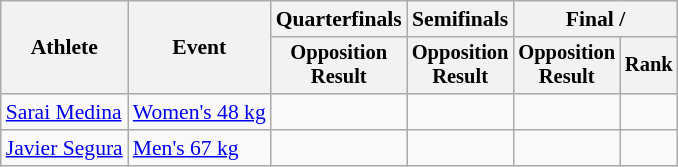<table class="wikitable" style="font-size:90%;">
<tr>
<th rowspan=2>Athlete</th>
<th rowspan=2>Event</th>
<th>Quarterfinals</th>
<th>Semifinals</th>
<th colspan=2>Final / </th>
</tr>
<tr style="font-size:95%">
<th>Opposition<br>Result</th>
<th>Opposition<br>Result</th>
<th>Opposition<br>Result</th>
<th>Rank</th>
</tr>
<tr align=center>
<td align=left><a href='#'>Sarai Medina</a></td>
<td align=left><a href='#'>Women's 48 kg</a></td>
<td></td>
<td></td>
<td></td>
<td></td>
</tr>
<tr align=center>
<td align=left><a href='#'>Javier Segura</a></td>
<td align=left><a href='#'>Men's 67 kg</a></td>
<td></td>
<td></td>
<td></td>
<td></td>
</tr>
</table>
